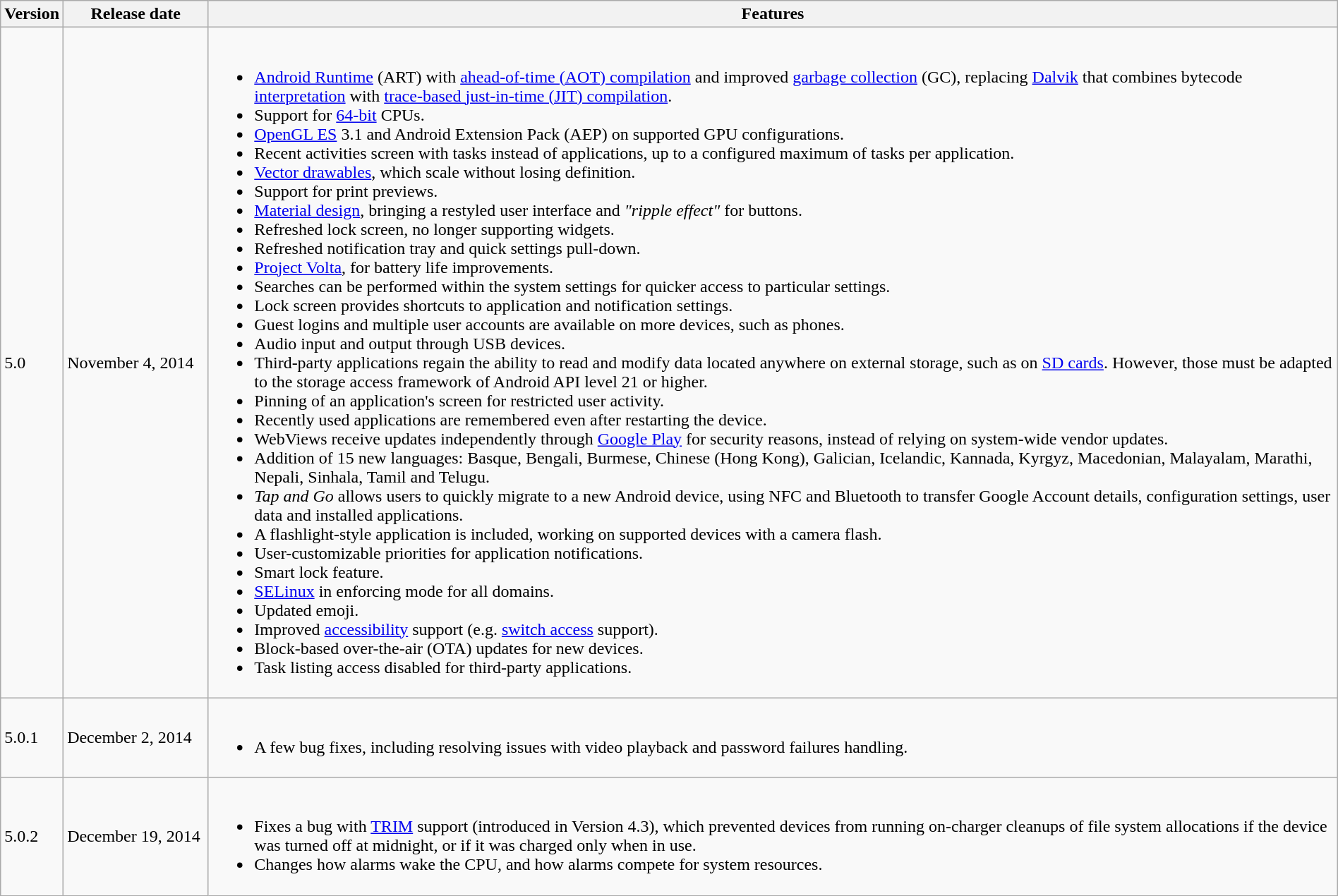<table class="wikitable" style="width:100%;">
<tr>
<th style="width:2%;">Version</th>
<th style="width:11%;">Release date</th>
<th style="width:87%;">Features</th>
</tr>
<tr>
<td>5.0</td>
<td>November 4, 2014</td>
<td><br><ul><li><a href='#'>Android Runtime</a> (ART) with <a href='#'>ahead-of-time (AOT) compilation</a> and improved <a href='#'>garbage collection</a> (GC), replacing <a href='#'>Dalvik</a> that combines bytecode <a href='#'>interpretation</a> with <a href='#'>trace-based just-in-time (JIT) compilation</a>.</li><li>Support for <a href='#'>64-bit</a> CPUs.</li><li><a href='#'>OpenGL ES</a> 3.1 and Android Extension Pack (AEP) on supported GPU configurations.</li><li>Recent activities screen with tasks instead of applications, up to a configured maximum of tasks per application.</li><li><a href='#'>Vector drawables</a>, which scale without losing definition.</li><li>Support for print previews.</li><li><a href='#'>Material design</a>, bringing a restyled user interface and <em>"ripple effect"</em> for buttons.</li><li>Refreshed lock screen, no longer supporting widgets.</li><li>Refreshed notification tray and quick settings pull-down.</li><li><a href='#'>Project Volta</a>, for battery life improvements.</li><li>Searches can be performed within the system settings for quicker access to particular settings.</li><li>Lock screen provides shortcuts to application and notification settings.</li><li>Guest logins and multiple user accounts are available on more devices, such as phones.</li><li>Audio input and output through USB devices.</li><li>Third-party applications regain the ability to read and modify data located anywhere on external storage, such as on <a href='#'>SD cards</a>. However, those must be adapted to the storage access framework of Android API level 21 or higher.</li><li>Pinning of an application's screen for restricted user activity.</li><li>Recently used applications are remembered even after restarting the device.</li><li>WebViews receive updates independently through <a href='#'>Google Play</a> for security reasons, instead of relying on system-wide vendor updates.</li><li>Addition of 15 new languages: Basque, Bengali, Burmese, Chinese (Hong Kong), Galician, Icelandic, Kannada, Kyrgyz, Macedonian, Malayalam, Marathi, Nepali, Sinhala, Tamil and Telugu.</li><li><em>Tap and Go</em> allows users to quickly migrate to a new Android device, using NFC and Bluetooth to transfer Google Account details, configuration settings, user data and installed applications.</li><li>A flashlight-style application is included, working on supported devices with a camera flash.</li><li>User-customizable priorities for application notifications.</li><li>Smart lock feature.</li><li><a href='#'>SELinux</a> in enforcing mode for all domains.</li><li>Updated emoji.</li><li>Improved <a href='#'>accessibility</a> support (e.g. <a href='#'>switch access</a> support).</li><li>Block-based over-the-air (OTA) updates for new devices.</li><li>Task listing access disabled for third-party applications.</li></ul></td>
</tr>
<tr>
<td>5.0.1</td>
<td>December 2, 2014</td>
<td><br><ul><li>A few bug fixes, including resolving issues with video playback and password failures handling.</li></ul></td>
</tr>
<tr>
<td>5.0.2</td>
<td>December 19, 2014</td>
<td><br><ul><li>Fixes a bug with <a href='#'>TRIM</a> support (introduced in Version 4.3), which prevented devices from running on-charger cleanups of file system allocations if the device was turned off at midnight, or if it was charged only when in use.</li><li>Changes how alarms wake the CPU, and how alarms compete for system resources.</li></ul></td>
</tr>
</table>
